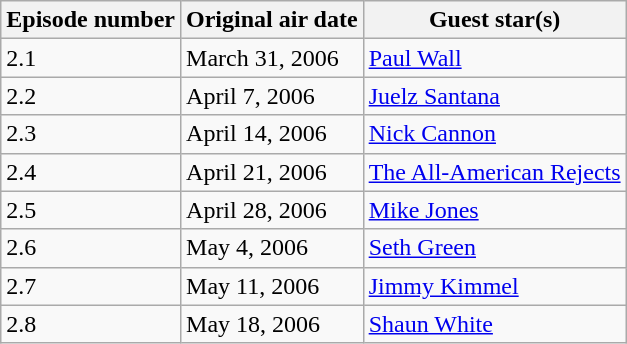<table class="wikitable">
<tr>
<th>Episode number</th>
<th>Original air date</th>
<th>Guest star(s)</th>
</tr>
<tr>
<td>2.1</td>
<td>March 31, 2006</td>
<td><a href='#'>Paul Wall</a></td>
</tr>
<tr>
<td>2.2</td>
<td>April 7, 2006</td>
<td><a href='#'>Juelz Santana</a></td>
</tr>
<tr>
<td>2.3</td>
<td>April 14, 2006</td>
<td><a href='#'>Nick Cannon</a></td>
</tr>
<tr>
<td>2.4</td>
<td>April 21, 2006</td>
<td><a href='#'>The All-American Rejects</a></td>
</tr>
<tr>
<td>2.5</td>
<td>April 28, 2006</td>
<td><a href='#'>Mike Jones</a></td>
</tr>
<tr>
<td>2.6</td>
<td>May 4, 2006</td>
<td><a href='#'>Seth Green</a></td>
</tr>
<tr>
<td>2.7</td>
<td>May 11, 2006</td>
<td><a href='#'>Jimmy Kimmel</a></td>
</tr>
<tr>
<td>2.8</td>
<td>May 18, 2006</td>
<td><a href='#'>Shaun White</a></td>
</tr>
</table>
